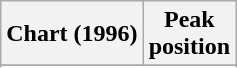<table class="wikitable sortable plainrowheaders" style="text-align:center">
<tr>
<th>Chart (1996)</th>
<th>Peak<br>position</th>
</tr>
<tr>
</tr>
<tr>
</tr>
</table>
